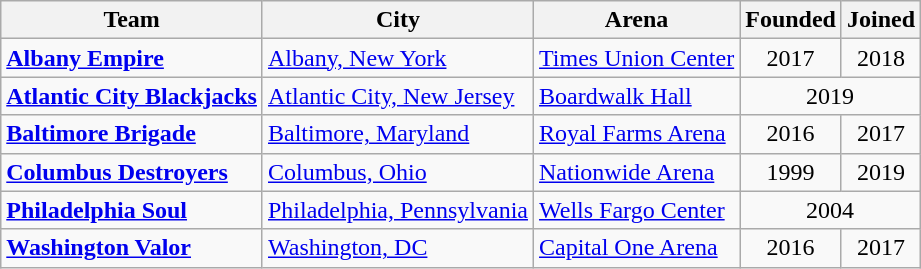<table class="wikitable" style="text-align:left">
<tr>
<th background:white">Team</th>
<th background:white">City</th>
<th background:white">Arena</th>
<th background:white">Founded</th>
<th background:white">Joined</th>
</tr>
<tr>
<td><strong><a href='#'>Albany Empire</a></strong></td>
<td><a href='#'>Albany, New York</a></td>
<td><a href='#'>Times Union Center</a></td>
<td align=center>2017</td>
<td align=center>2018</td>
</tr>
<tr>
<td><strong><a href='#'>Atlantic City Blackjacks</a></strong></td>
<td><a href='#'>Atlantic City, New Jersey</a></td>
<td><a href='#'>Boardwalk Hall</a></td>
<td colspan="2" style="text-align:center;">2019</td>
</tr>
<tr>
<td><strong><a href='#'>Baltimore Brigade</a></strong></td>
<td><a href='#'>Baltimore, Maryland</a></td>
<td><a href='#'>Royal Farms Arena</a></td>
<td align=center>2016</td>
<td align=center>2017</td>
</tr>
<tr>
<td><strong><a href='#'>Columbus Destroyers</a></strong></td>
<td><a href='#'>Columbus, Ohio</a></td>
<td><a href='#'>Nationwide Arena</a></td>
<td align=center>1999</td>
<td align=center>2019</td>
</tr>
<tr>
<td><strong><a href='#'>Philadelphia Soul</a></strong></td>
<td><a href='#'>Philadelphia, Pennsylvania</a></td>
<td><a href='#'>Wells Fargo Center</a></td>
<td colspan="2" style="text-align:center;">2004</td>
</tr>
<tr>
<td><strong><a href='#'>Washington Valor</a></strong></td>
<td><a href='#'>Washington, DC</a></td>
<td><a href='#'>Capital One Arena</a></td>
<td align=center>2016</td>
<td align=center>2017</td>
</tr>
</table>
